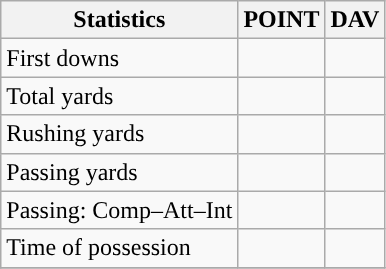<table class="wikitable" style="float: left;">
<tr>
<th>Statistics</th>
<th>POINT</th>
<th>DAV</th>
</tr>
<tr>
<td>First downs</td>
<td></td>
<td></td>
</tr>
<tr>
<td>Total yards</td>
<td></td>
<td></td>
</tr>
<tr>
<td>Rushing yards</td>
<td></td>
<td></td>
</tr>
<tr>
<td>Passing yards</td>
<td></td>
<td></td>
</tr>
<tr>
<td>Passing: Comp–Att–Int</td>
<td></td>
<td></td>
</tr>
<tr>
<td>Time of possession</td>
<td></td>
<td></td>
</tr>
<tr>
</tr>
</table>
